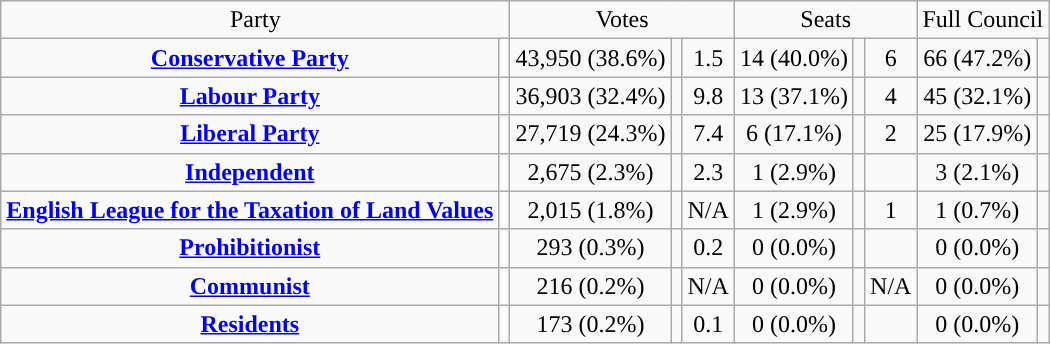<table class=wikitable style="text-align:center;">
<tr>
<td colspan=2>Party</td>
<td colspan=3>Votes</td>
<td colspan=3>Seats</td>
<td colspan=3>Full Council</td>
</tr>
<tr>
<td><strong><a href='#'>Conservative Party</a></strong></td>
<td style="background:"></td>
<td>43,950 (38.6%)</td>
<td></td>
<td> 1.5</td>
<td>14 (40.0%)</td>
<td></td>
<td> 6</td>
<td>66 (47.2%)</td>
<td></td>
</tr>
<tr>
<td><strong><a href='#'>Labour Party</a></strong></td>
<td style="background:"></td>
<td>36,903 (32.4%)</td>
<td></td>
<td> 9.8</td>
<td>13 (37.1%)</td>
<td></td>
<td> 4</td>
<td>45 (32.1%)</td>
<td></td>
</tr>
<tr>
<td><strong><a href='#'>Liberal Party</a></strong></td>
<td style="background:"></td>
<td>27,719 (24.3%)</td>
<td></td>
<td> 7.4</td>
<td>6 (17.1%)</td>
<td></td>
<td> 2</td>
<td>25 (17.9%)</td>
<td></td>
</tr>
<tr>
<td><strong><a href='#'>Independent</a></strong></td>
<td style="background:"></td>
<td>2,675 (2.3%)</td>
<td></td>
<td> 2.3</td>
<td>1 (2.9%)</td>
<td></td>
<td></td>
<td>3 (2.1%)</td>
<td></td>
</tr>
<tr>
<td><strong><a href='#'>English League for the Taxation of Land Values</a></strong></td>
<td style="background:"></td>
<td>2,015 (1.8%)</td>
<td></td>
<td>N/A</td>
<td>1 (2.9%)</td>
<td></td>
<td> 1</td>
<td>1 (0.7%)</td>
<td></td>
</tr>
<tr>
<td><strong><a href='#'>Prohibitionist</a></strong></td>
<td style="background:"></td>
<td>293 (0.3%)</td>
<td></td>
<td> 0.2</td>
<td>0 (0.0%)</td>
<td></td>
<td></td>
<td>0 (0.0%)</td>
<td></td>
</tr>
<tr>
<td><strong><a href='#'>Communist</a></strong></td>
<td style="background:"></td>
<td>216 (0.2%)</td>
<td></td>
<td>N/A</td>
<td>0 (0.0%)</td>
<td></td>
<td>N/A</td>
<td>0 (0.0%)</td>
<td></td>
</tr>
<tr>
<td><strong><a href='#'>Residents</a></strong></td>
<td style="background:"></td>
<td>173 (0.2%)</td>
<td></td>
<td> 0.1</td>
<td>0 (0.0%)</td>
<td></td>
<td></td>
<td>0 (0.0%)</td>
<td></td>
</tr>
</table>
